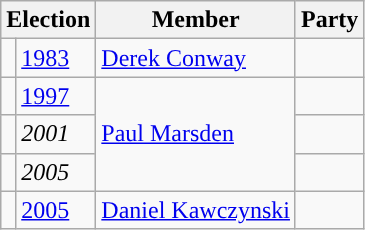<table class="wikitable">
<tr>
<th colspan="2">Election</th>
<th>Member</th>
<th>Party</th>
</tr>
<tr>
<td style="color:inherit;background-color: "></td>
<td><a href='#'>1983</a></td>
<td><a href='#'>Derek Conway</a></td>
<td></td>
</tr>
<tr>
<td style="color:inherit;background-color: "></td>
<td><a href='#'>1997</a></td>
<td rowspan="3"><a href='#'>Paul Marsden</a></td>
<td></td>
</tr>
<tr>
<td style="color:inherit;background-color: "></td>
<td><em>2001</em></td>
<td></td>
</tr>
<tr>
<td style="color:inherit;background-color: "></td>
<td><em>2005</em></td>
<td></td>
</tr>
<tr>
<td style="color:inherit;background-color: "></td>
<td><a href='#'>2005</a></td>
<td><a href='#'>Daniel Kawczynski</a></td>
<td></td>
</tr>
</table>
